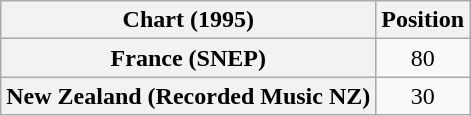<table class="wikitable plainrowheaders" style="text-align:center">
<tr>
<th>Chart (1995)</th>
<th>Position</th>
</tr>
<tr>
<th scope="row">France (SNEP)</th>
<td>80</td>
</tr>
<tr>
<th scope="row">New Zealand (Recorded Music NZ)</th>
<td>30</td>
</tr>
</table>
